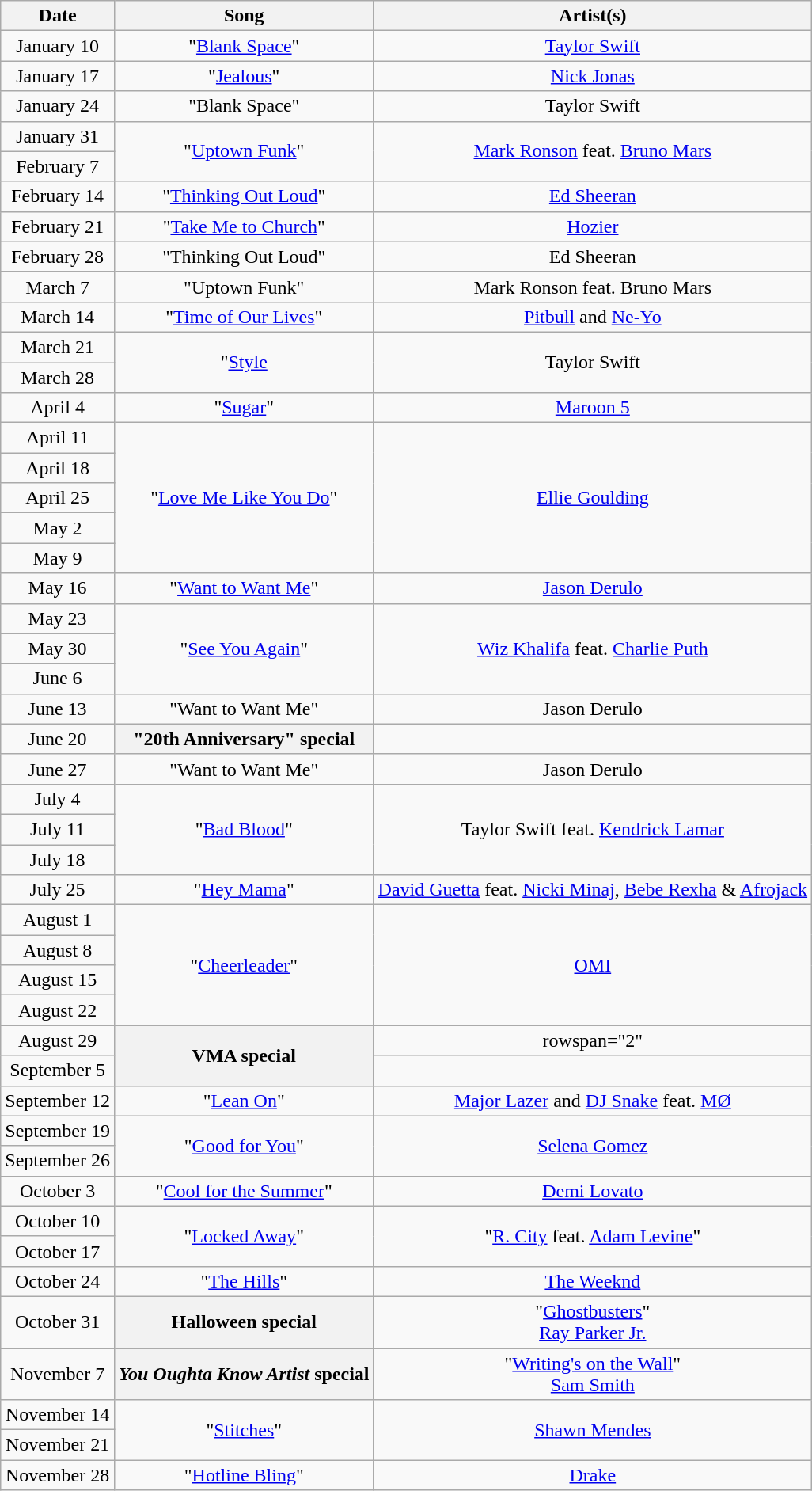<table class="wikitable collapsible collapsed" style="text-align:center;">
<tr>
<th>Date</th>
<th>Song</th>
<th>Artist(s)</th>
</tr>
<tr>
<td>January 10</td>
<td>"<a href='#'>Blank Space</a>"</td>
<td><a href='#'>Taylor Swift</a></td>
</tr>
<tr>
<td>January 17</td>
<td>"<a href='#'>Jealous</a>"</td>
<td><a href='#'>Nick Jonas</a></td>
</tr>
<tr>
<td>January 24</td>
<td>"Blank Space"</td>
<td>Taylor Swift</td>
</tr>
<tr>
<td>January 31</td>
<td rowspan="2">"<a href='#'>Uptown Funk</a>"</td>
<td rowspan="2"><a href='#'>Mark Ronson</a> feat. <a href='#'>Bruno Mars</a></td>
</tr>
<tr>
<td>February 7</td>
</tr>
<tr>
<td>February 14</td>
<td>"<a href='#'>Thinking Out Loud</a>"</td>
<td><a href='#'>Ed Sheeran</a></td>
</tr>
<tr>
<td>February 21</td>
<td>"<a href='#'>Take Me to Church</a>"</td>
<td><a href='#'>Hozier</a></td>
</tr>
<tr>
<td>February 28</td>
<td>"Thinking Out Loud"</td>
<td>Ed Sheeran</td>
</tr>
<tr>
<td>March 7</td>
<td>"Uptown Funk"</td>
<td>Mark Ronson feat. Bruno Mars</td>
</tr>
<tr>
<td>March 14</td>
<td>"<a href='#'>Time of Our Lives</a>"</td>
<td><a href='#'>Pitbull</a> and <a href='#'>Ne-Yo</a></td>
</tr>
<tr>
<td>March 21</td>
<td rowspan="2">"<a href='#'>Style</a></td>
<td rowspan="2">Taylor Swift</td>
</tr>
<tr>
<td>March 28</td>
</tr>
<tr>
<td>April 4</td>
<td>"<a href='#'>Sugar</a>"</td>
<td><a href='#'>Maroon 5</a></td>
</tr>
<tr>
<td>April 11</td>
<td rowspan="5">"<a href='#'>Love Me Like You Do</a>"</td>
<td rowspan="5"><a href='#'>Ellie Goulding</a></td>
</tr>
<tr>
<td>April 18</td>
</tr>
<tr>
<td>April 25</td>
</tr>
<tr>
<td>May 2</td>
</tr>
<tr>
<td>May 9</td>
</tr>
<tr>
<td>May 16</td>
<td>"<a href='#'>Want to Want Me</a>"</td>
<td><a href='#'>Jason Derulo</a></td>
</tr>
<tr>
<td>May 23</td>
<td rowspan="3">"<a href='#'>See You Again</a>"</td>
<td rowspan="3"><a href='#'>Wiz Khalifa</a> feat. <a href='#'>Charlie Puth</a></td>
</tr>
<tr>
<td>May 30</td>
</tr>
<tr>
<td>June 6</td>
</tr>
<tr>
<td>June 13</td>
<td>"Want to Want Me"</td>
<td>Jason Derulo</td>
</tr>
<tr>
<td>June 20</td>
<th>"20th Anniversary" special</th>
<td></td>
</tr>
<tr>
<td>June 27</td>
<td>"Want to Want Me"</td>
<td>Jason Derulo</td>
</tr>
<tr>
<td>July 4</td>
<td rowspan="3">"<a href='#'>Bad Blood</a>"</td>
<td rowspan="3">Taylor Swift feat. <a href='#'>Kendrick Lamar</a></td>
</tr>
<tr>
<td>July 11</td>
</tr>
<tr>
<td>July 18</td>
</tr>
<tr>
<td>July 25</td>
<td>"<a href='#'>Hey Mama</a>"</td>
<td><a href='#'>David Guetta</a> feat. <a href='#'>Nicki Minaj</a>, <a href='#'>Bebe Rexha</a> & <a href='#'>Afrojack</a></td>
</tr>
<tr>
<td>August 1</td>
<td rowspan="4">"<a href='#'>Cheerleader</a>"</td>
<td rowspan="4"><a href='#'>OMI</a></td>
</tr>
<tr>
<td>August 8</td>
</tr>
<tr>
<td>August 15</td>
</tr>
<tr>
<td>August 22</td>
</tr>
<tr>
<td>August 29</td>
<th rowspan="2">VMA special</th>
<td>rowspan="2" </td>
</tr>
<tr>
<td>September 5</td>
</tr>
<tr>
<td>September 12</td>
<td>"<a href='#'>Lean On</a>"</td>
<td><a href='#'>Major Lazer</a> and <a href='#'>DJ Snake</a> feat. <a href='#'>MØ</a></td>
</tr>
<tr>
<td>September 19</td>
<td rowspan="2">"<a href='#'>Good for You</a>"</td>
<td rowspan="2"><a href='#'>Selena Gomez</a></td>
</tr>
<tr>
<td>September 26</td>
</tr>
<tr>
<td>October 3</td>
<td>"<a href='#'>Cool for the Summer</a>"</td>
<td><a href='#'>Demi Lovato</a></td>
</tr>
<tr>
<td>October 10</td>
<td rowspan="2">"<a href='#'>Locked Away</a>"</td>
<td rowspan="2">"<a href='#'>R. City</a> feat. <a href='#'>Adam Levine</a>"</td>
</tr>
<tr>
<td>October 17</td>
</tr>
<tr>
<td>October 24</td>
<td>"<a href='#'>The Hills</a>"</td>
<td><a href='#'>The Weeknd</a></td>
</tr>
<tr>
<td>October 31</td>
<th>Halloween special</th>
<td>"<a href='#'>Ghostbusters</a>"<br><a href='#'>Ray Parker Jr.</a></td>
</tr>
<tr>
<td>November 7</td>
<th><em>You Oughta Know Artist</em> special</th>
<td>"<a href='#'>Writing's on the Wall</a>"<br><a href='#'>Sam Smith</a></td>
</tr>
<tr>
<td>November 14</td>
<td rowspan="2">"<a href='#'>Stitches</a>"</td>
<td rowspan="2"><a href='#'>Shawn Mendes</a></td>
</tr>
<tr>
<td>November 21</td>
</tr>
<tr>
<td>November 28</td>
<td>"<a href='#'>Hotline Bling</a>"</td>
<td><a href='#'>Drake</a></td>
</tr>
</table>
